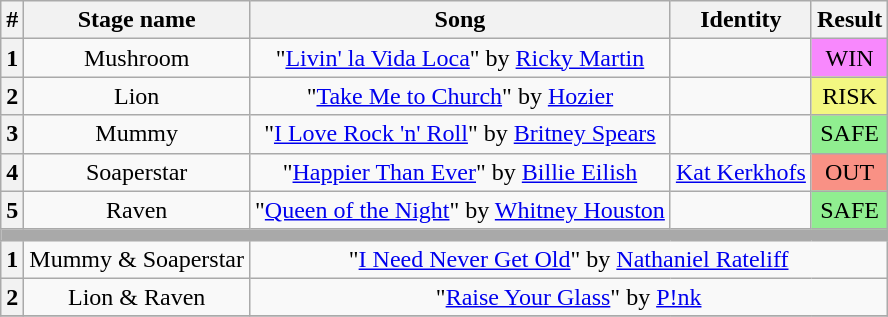<table class="wikitable plainrowheaders" style="text-align: center;">
<tr>
<th>#</th>
<th>Stage name</th>
<th>Song</th>
<th>Identity</th>
<th>Result</th>
</tr>
<tr>
<th>1</th>
<td>Mushroom</td>
<td>"<a href='#'>Livin' la Vida Loca</a>" by <a href='#'>Ricky Martin</a></td>
<td></td>
<td bgcolor="#F888FD">WIN</td>
</tr>
<tr>
<th>2</th>
<td>Lion</td>
<td>"<a href='#'>Take Me to Church</a>" by <a href='#'>Hozier</a></td>
<td></td>
<td bgcolor=#F3F781>RISK</td>
</tr>
<tr>
<th>3</th>
<td>Mummy</td>
<td>"<a href='#'>I Love Rock 'n' Roll</a>" by <a href='#'>Britney Spears</a></td>
<td></td>
<td bgcolor=lightgreen>SAFE</td>
</tr>
<tr>
<th>4</th>
<td>Soaperstar</td>
<td>"<a href='#'>Happier Than Ever</a>" by <a href='#'>Billie Eilish</a></td>
<td><a href='#'>Kat Kerkhofs</a></td>
<td bgcolor="#F99185">OUT</td>
</tr>
<tr>
<th>5</th>
<td>Raven</td>
<td>"<a href='#'>Queen of the Night</a>" by <a href='#'>Whitney Houston</a></td>
<td></td>
<td bgcolor=lightgreen>SAFE</td>
</tr>
<tr>
<td colspan="5" style="background:darkgray"></td>
</tr>
<tr>
<th>1</th>
<td>Mummy & Soaperstar</td>
<td colspan="4">"<a href='#'>I Need Never Get Old</a>" by <a href='#'>Nathaniel Rateliff</a></td>
</tr>
<tr>
<th>2</th>
<td>Lion & Raven</td>
<td colspan="4">"<a href='#'>Raise Your Glass</a>" by <a href='#'>P!nk</a></td>
</tr>
<tr>
</tr>
</table>
